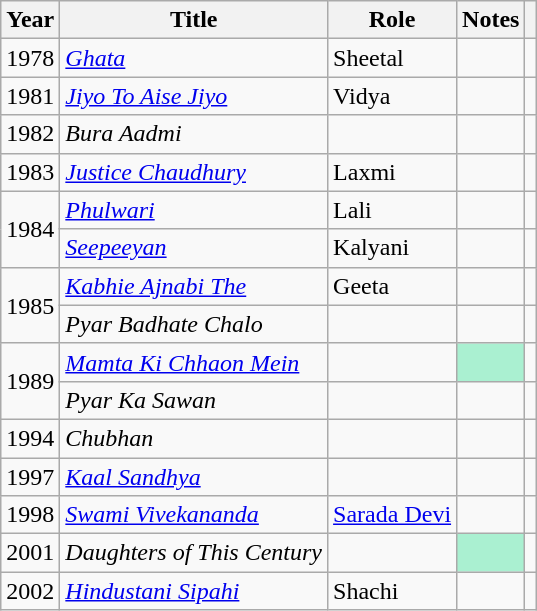<table class="wikitable">
<tr>
<th>Year</th>
<th>Title</th>
<th>Role</th>
<th>Notes</th>
<th></th>
</tr>
<tr>
<td>1978</td>
<td><em><a href='#'>Ghata</a></em></td>
<td>Sheetal</td>
<td></td>
<td></td>
</tr>
<tr>
<td>1981</td>
<td><em><a href='#'>Jiyo To Aise Jiyo</a></em></td>
<td>Vidya</td>
<td></td>
<td></td>
</tr>
<tr>
<td>1982</td>
<td><em>Bura Aadmi</em></td>
<td></td>
<td></td>
<td></td>
</tr>
<tr>
<td>1983</td>
<td><em><a href='#'>Justice Chaudhury</a></em></td>
<td>Laxmi</td>
<td></td>
<td></td>
</tr>
<tr>
<td rowspan="2">1984</td>
<td><em><a href='#'>Phulwari</a></em></td>
<td>Lali</td>
<td></td>
<td></td>
</tr>
<tr>
<td><em><a href='#'>Seepeeyan</a></em></td>
<td>Kalyani</td>
<td></td>
<td></td>
</tr>
<tr>
<td rowspan="2">1985</td>
<td><em><a href='#'>Kabhie Ajnabi The</a></em></td>
<td>Geeta</td>
<td></td>
<td></td>
</tr>
<tr>
<td><em>Pyar Badhate Chalo</em></td>
<td></td>
<td></td>
<td></td>
</tr>
<tr>
<td rowspan="2">1989</td>
<td><em><a href='#'>Mamta Ki Chhaon Mein</a></em></td>
<td></td>
<td bgcolor=#AAF0D1></td>
<td></td>
</tr>
<tr>
<td><em>Pyar Ka Sawan</em></td>
<td></td>
<td></td>
<td></td>
</tr>
<tr>
<td>1994</td>
<td><em>Chubhan</em></td>
<td></td>
<td></td>
<td></td>
</tr>
<tr>
<td>1997</td>
<td><em><a href='#'>Kaal Sandhya</a></em></td>
<td></td>
<td></td>
<td></td>
</tr>
<tr>
<td>1998</td>
<td><em><a href='#'>Swami Vivekananda</a></em></td>
<td><a href='#'>Sarada Devi</a></td>
<td></td>
<td></td>
</tr>
<tr>
<td>2001</td>
<td><em>Daughters of This Century</em></td>
<td></td>
<td bgcolor=#AAF0D1></td>
<td></td>
</tr>
<tr>
<td>2002</td>
<td><em><a href='#'>Hindustani Sipahi</a></em></td>
<td>Shachi</td>
<td></td>
<td></td>
</tr>
</table>
